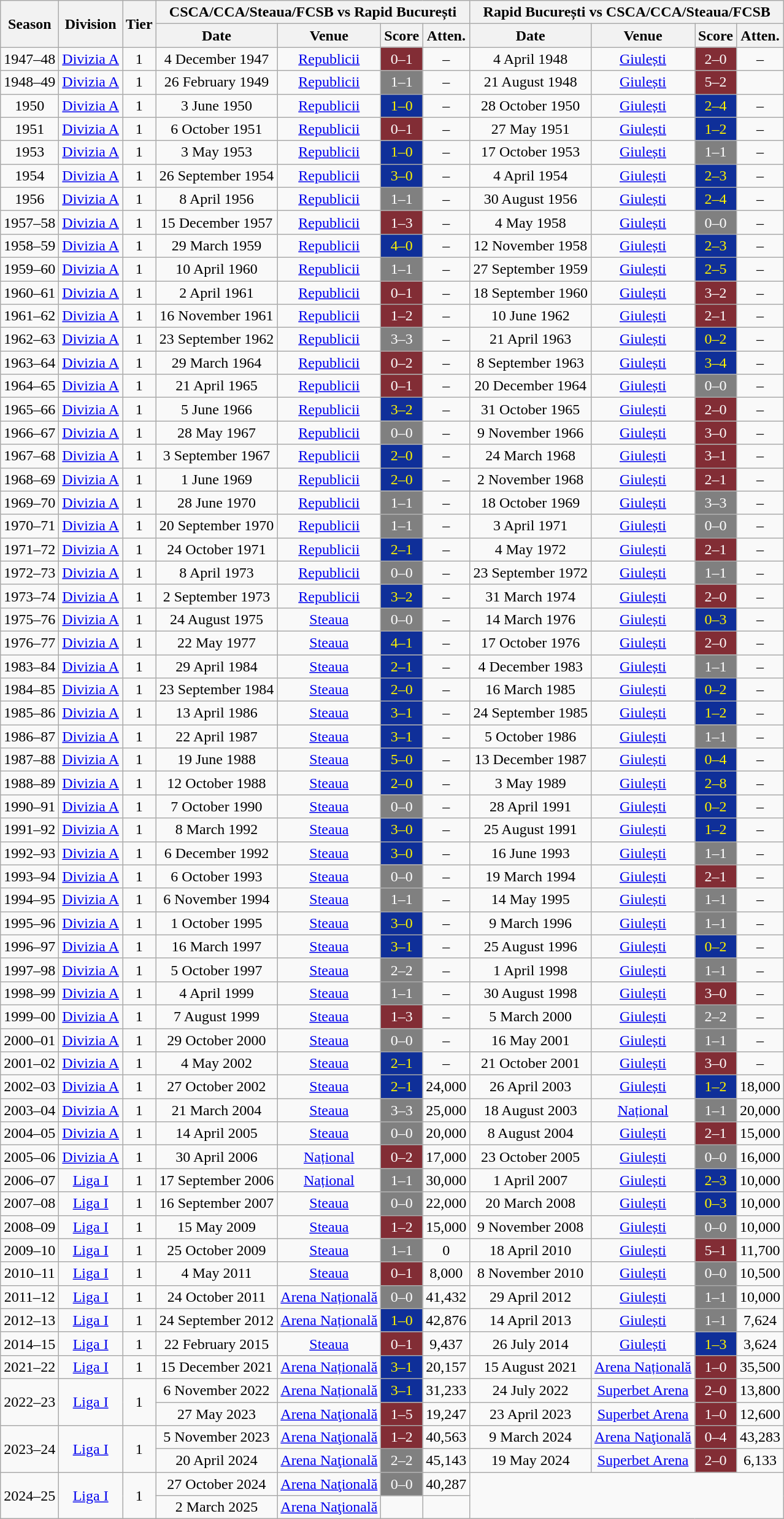<table class="wikitable" style="text-align: center;">
<tr>
<th scope="col" rowspan="2">Season</th>
<th scope="col" rowspan="2">Division</th>
<th scope="col" rowspan="2">Tier</th>
<th scope="col" colspan="4">CSCA/CCA/Steaua/FCSB vs Rapid București</th>
<th scope="col" colspan="4">Rapid București vs CSCA/CCA/Steaua/FCSB</th>
</tr>
<tr>
<th scope="col">Date</th>
<th scope="col">Venue</th>
<th scope="col">Score</th>
<th scope="col">Atten.</th>
<th scope="col">Date</th>
<th scope="col">Venue</th>
<th scope="col">Score</th>
<th scope="col">Atten.</th>
</tr>
<tr>
<td>1947–48</td>
<td><a href='#'>Divizia A</a></td>
<td>1</td>
<td>4 December 1947</td>
<td><a href='#'>Republicii</a></td>
<td style="background:#822d35; color:#fefefe;">0–1</td>
<td>–</td>
<td>4 April 1948</td>
<td><a href='#'>Giulești</a></td>
<td style="background:#822d35; color:#fefefe;">2–0</td>
<td>–</td>
</tr>
<tr>
<td>1948–49</td>
<td><a href='#'>Divizia A</a></td>
<td>1</td>
<td>26 February 1949</td>
<td><a href='#'>Republicii</a></td>
<td style="background:grey; color:white;">1–1</td>
<td>–</td>
<td>21 August 1948</td>
<td><a href='#'>Giulești</a></td>
<td style="background:#822d35; color:#fefefe;">5–2</td>
<td></td>
</tr>
<tr>
<td>1950</td>
<td><a href='#'>Divizia A</a></td>
<td>1</td>
<td>3 June 1950</td>
<td><a href='#'>Republicii</a></td>
<td style="background:#0f2f99; color:#fff500;">1–0</td>
<td>–</td>
<td>28 October 1950</td>
<td><a href='#'>Giulești</a></td>
<td style="background:#0f2f99; color:#fff500;">2–4</td>
<td>–</td>
</tr>
<tr>
<td>1951</td>
<td><a href='#'>Divizia A</a></td>
<td>1</td>
<td>6 October 1951</td>
<td><a href='#'>Republicii</a></td>
<td style="background:#822d35; color:#fefefe;">0–1</td>
<td>–</td>
<td>27 May 1951</td>
<td><a href='#'>Giulești</a></td>
<td style="background:#0f2f99; color:#fff500;">1–2</td>
<td>–</td>
</tr>
<tr>
<td>1953</td>
<td><a href='#'>Divizia A</a></td>
<td>1</td>
<td>3 May 1953</td>
<td><a href='#'>Republicii</a></td>
<td style="background:#0f2f99; color:#fff500;">1–0</td>
<td>–</td>
<td>17 October 1953</td>
<td><a href='#'>Giulești</a></td>
<td style="background:grey; color:white;">1–1</td>
<td>–</td>
</tr>
<tr>
<td>1954</td>
<td><a href='#'>Divizia A</a></td>
<td>1</td>
<td>26 September 1954</td>
<td><a href='#'>Republicii</a></td>
<td style="background:#0f2f99; color:#fff500;">3–0</td>
<td>–</td>
<td>4 April 1954</td>
<td><a href='#'>Giulești</a></td>
<td style="background:#0f2f99; color:#fff500;">2–3</td>
<td>–</td>
</tr>
<tr>
<td>1956</td>
<td><a href='#'>Divizia A</a></td>
<td>1</td>
<td>8 April 1956</td>
<td><a href='#'>Republicii</a></td>
<td style="background:grey; color:white;">1–1</td>
<td>–</td>
<td>30 August 1956</td>
<td><a href='#'>Giulești</a></td>
<td style="background:#0f2f99; color:#fff500;">2–4</td>
<td>–</td>
</tr>
<tr>
<td>1957–58</td>
<td><a href='#'>Divizia A</a></td>
<td>1</td>
<td>15 December 1957</td>
<td><a href='#'>Republicii</a></td>
<td style="background:#822d35; color:#fefefe;">1–3</td>
<td>–</td>
<td>4 May 1958</td>
<td><a href='#'>Giulești</a></td>
<td style="background:grey; color:white;">0–0</td>
<td>–</td>
</tr>
<tr>
<td>1958–59</td>
<td><a href='#'>Divizia A</a></td>
<td>1</td>
<td>29 March 1959</td>
<td><a href='#'>Republicii</a></td>
<td style="background:#0f2f99; color:#fff500;">4–0</td>
<td>–</td>
<td>12 November 1958</td>
<td><a href='#'>Giulești</a></td>
<td style="background:#0f2f99; color:#fff500;">2–3</td>
<td>–</td>
</tr>
<tr>
<td>1959–60</td>
<td><a href='#'>Divizia A</a></td>
<td>1</td>
<td>10 April 1960</td>
<td><a href='#'>Republicii</a></td>
<td style="background:grey; color:white;">1–1</td>
<td>–</td>
<td>27 September 1959</td>
<td><a href='#'>Giulești</a></td>
<td style="background:#0f2f99; color:#fff500;">2–5</td>
<td>–</td>
</tr>
<tr>
<td>1960–61</td>
<td><a href='#'>Divizia A</a></td>
<td>1</td>
<td>2 April 1961</td>
<td><a href='#'>Republicii</a></td>
<td style="background:#822d35; color:#fefefe;">0–1</td>
<td>–</td>
<td>18 September 1960</td>
<td><a href='#'>Giulești</a></td>
<td style="background:#822d35; color:#fefefe;">3–2</td>
<td>–</td>
</tr>
<tr>
<td>1961–62</td>
<td><a href='#'>Divizia A</a></td>
<td>1</td>
<td>16 November 1961</td>
<td><a href='#'>Republicii</a></td>
<td style="background:#822d35; color:#fefefe;">1–2</td>
<td>–</td>
<td>10 June 1962</td>
<td><a href='#'>Giulești</a></td>
<td style="background:#822d35; color:#fefefe;">2–1</td>
<td>–</td>
</tr>
<tr>
<td>1962–63</td>
<td><a href='#'>Divizia A</a></td>
<td>1</td>
<td>23 September 1962</td>
<td><a href='#'>Republicii</a></td>
<td style="background:grey; color:white;">3–3</td>
<td>–</td>
<td>21 April 1963</td>
<td><a href='#'>Giulești</a></td>
<td style="background:#0f2f99; color:#fff500;">0–2</td>
<td>–</td>
</tr>
<tr>
<td>1963–64</td>
<td><a href='#'>Divizia A</a></td>
<td>1</td>
<td>29 March 1964</td>
<td><a href='#'>Republicii</a></td>
<td style="background:#822d35; color:#fefefe;">0–2</td>
<td>–</td>
<td>8 September 1963</td>
<td><a href='#'>Giulești</a></td>
<td style="background:#0f2f99; color:#fff500;">3–4</td>
<td>–</td>
</tr>
<tr>
<td>1964–65</td>
<td><a href='#'>Divizia A</a></td>
<td>1</td>
<td>21 April 1965</td>
<td><a href='#'>Republicii</a></td>
<td style="background:#822d35; color:#fefefe;">0–1</td>
<td>–</td>
<td>20 December 1964</td>
<td><a href='#'>Giulești</a></td>
<td style="background:grey; color:white;">0–0</td>
<td>–</td>
</tr>
<tr>
<td>1965–66</td>
<td><a href='#'>Divizia A</a></td>
<td>1</td>
<td>5 June 1966</td>
<td><a href='#'>Republicii</a></td>
<td style="background:#0f2f99; color:#fff500;">3–2</td>
<td>–</td>
<td>31 October 1965</td>
<td><a href='#'>Giulești</a></td>
<td style="background:#822d35; color:#fefefe;">2–0</td>
<td>–</td>
</tr>
<tr>
<td>1966–67</td>
<td><a href='#'>Divizia A</a></td>
<td>1</td>
<td>28 May 1967</td>
<td><a href='#'>Republicii</a></td>
<td style="background:grey; color:white;">0–0</td>
<td>–</td>
<td>9 November 1966</td>
<td><a href='#'>Giulești</a></td>
<td style="background:#822d35; color:#fefefe;">3–0</td>
<td>–</td>
</tr>
<tr>
<td>1967–68</td>
<td><a href='#'>Divizia A</a></td>
<td>1</td>
<td>3 September 1967</td>
<td><a href='#'>Republicii</a></td>
<td style="background:#0f2f99; color:#fff500;">2–0</td>
<td>–</td>
<td>24 March 1968</td>
<td><a href='#'>Giulești</a></td>
<td style="background:#822d35; color:#fefefe;">3–1</td>
<td>–</td>
</tr>
<tr>
<td>1968–69</td>
<td><a href='#'>Divizia A</a></td>
<td>1</td>
<td>1 June 1969</td>
<td><a href='#'>Republicii</a></td>
<td style="background:#0f2f99; color:#fff500;">2–0</td>
<td>–</td>
<td>2 November 1968</td>
<td><a href='#'>Giulești</a></td>
<td style="background:#822d35; color:#fefefe;">2–1</td>
<td>–</td>
</tr>
<tr>
<td>1969–70</td>
<td><a href='#'>Divizia A</a></td>
<td>1</td>
<td>28 June 1970</td>
<td><a href='#'>Republicii</a></td>
<td style="background:grey; color:white;">1–1</td>
<td>–</td>
<td>18 October 1969</td>
<td><a href='#'>Giulești</a></td>
<td style="background:grey; color:white;">3–3</td>
<td>–</td>
</tr>
<tr>
<td>1970–71</td>
<td><a href='#'>Divizia A</a></td>
<td>1</td>
<td>20 September 1970</td>
<td><a href='#'>Republicii</a></td>
<td style="background:grey; color:white;">1–1</td>
<td>–</td>
<td>3 April 1971</td>
<td><a href='#'>Giulești</a></td>
<td style="background:grey; color:white;">0–0</td>
<td>–</td>
</tr>
<tr>
<td>1971–72</td>
<td><a href='#'>Divizia A</a></td>
<td>1</td>
<td>24 October 1971</td>
<td><a href='#'>Republicii</a></td>
<td style="background:#0f2f99; color:#fff500;">2–1</td>
<td>–</td>
<td>4 May 1972</td>
<td><a href='#'>Giulești</a></td>
<td style="background:#822d35; color:#fefefe;">2–1</td>
<td>–</td>
</tr>
<tr>
<td>1972–73</td>
<td><a href='#'>Divizia A</a></td>
<td>1</td>
<td>8 April 1973</td>
<td><a href='#'>Republicii</a></td>
<td style="background:grey; color:white;">0–0</td>
<td>–</td>
<td>23 September 1972</td>
<td><a href='#'>Giulești</a></td>
<td style="background:grey; color:white;">1–1</td>
<td>–</td>
</tr>
<tr>
<td>1973–74</td>
<td><a href='#'>Divizia A</a></td>
<td>1</td>
<td>2 September 1973</td>
<td><a href='#'>Republicii</a></td>
<td style="background:#0f2f99; color:#fff500;">3–2</td>
<td>–</td>
<td>31 March 1974</td>
<td><a href='#'>Giulești</a></td>
<td style="background:#822d35; color:#fefefe;">2–0</td>
<td>–</td>
</tr>
<tr>
<td>1975–76</td>
<td><a href='#'>Divizia A</a></td>
<td>1</td>
<td>24 August 1975</td>
<td><a href='#'>Steaua</a></td>
<td style="background:grey; color:white;">0–0</td>
<td>–</td>
<td>14 March 1976</td>
<td><a href='#'>Giulești</a></td>
<td style="background:#0f2f99; color:#fff500;">0–3</td>
<td>–</td>
</tr>
<tr>
<td>1976–77</td>
<td><a href='#'>Divizia A</a></td>
<td>1</td>
<td>22 May 1977</td>
<td><a href='#'>Steaua</a></td>
<td style="background:#0f2f99; color:#fff500;">4–1</td>
<td>–</td>
<td>17 October 1976</td>
<td><a href='#'>Giulești</a></td>
<td style="background:#822d35; color:#fefefe;">2–0</td>
<td>–</td>
</tr>
<tr>
<td>1983–84</td>
<td><a href='#'>Divizia A</a></td>
<td>1</td>
<td>29 April 1984</td>
<td><a href='#'>Steaua</a></td>
<td style="background:#0f2f99; color:#fff500;">2–1</td>
<td>–</td>
<td>4 December 1983</td>
<td><a href='#'>Giulești</a></td>
<td style="background:grey; color:white;">1–1</td>
<td>–</td>
</tr>
<tr>
<td>1984–85</td>
<td><a href='#'>Divizia A</a></td>
<td>1</td>
<td>23 September 1984</td>
<td><a href='#'>Steaua</a></td>
<td style="background:#0f2f99; color:#fff500;">2–0</td>
<td>–</td>
<td>16 March 1985</td>
<td><a href='#'>Giulești</a></td>
<td style="background:#0f2f99; color:#fff500;">0–2</td>
<td>–</td>
</tr>
<tr>
<td>1985–86</td>
<td><a href='#'>Divizia A</a></td>
<td>1</td>
<td>13 April 1986</td>
<td><a href='#'>Steaua</a></td>
<td style="background:#0f2f99; color:#fff500;">3–1</td>
<td>–</td>
<td>24 September 1985</td>
<td><a href='#'>Giulești</a></td>
<td style="background:#0f2f99; color:#fff500;">1–2</td>
<td>–</td>
</tr>
<tr>
<td>1986–87</td>
<td><a href='#'>Divizia A</a></td>
<td>1</td>
<td>22 April 1987</td>
<td><a href='#'>Steaua</a></td>
<td style="background:#0f2f99; color:#fff500;">3–1</td>
<td>–</td>
<td>5 October 1986</td>
<td><a href='#'>Giulești</a></td>
<td style="background:grey; color:white;">1–1</td>
<td>–</td>
</tr>
<tr>
<td>1987–88</td>
<td><a href='#'>Divizia A</a></td>
<td>1</td>
<td>19 June 1988</td>
<td><a href='#'>Steaua</a></td>
<td style="background:#0f2f99; color:#fff500;">5–0</td>
<td>–</td>
<td>13 December 1987</td>
<td><a href='#'>Giulești</a></td>
<td style="background:#0f2f99; color:#fff500;">0–4</td>
<td>–</td>
</tr>
<tr>
<td>1988–89</td>
<td><a href='#'>Divizia A</a></td>
<td>1</td>
<td>12 October 1988</td>
<td><a href='#'>Steaua</a></td>
<td style="background:#0f2f99; color:#fff500;">2–0</td>
<td>–</td>
<td>3 May 1989</td>
<td><a href='#'>Giulești</a></td>
<td style="background:#0f2f99; color:#fff500;">2–8</td>
<td>–</td>
</tr>
<tr>
<td>1990–91</td>
<td><a href='#'>Divizia A</a></td>
<td>1</td>
<td>7 October 1990</td>
<td><a href='#'>Steaua</a></td>
<td style="background:grey; color:white;">0–0</td>
<td>–</td>
<td>28 April 1991</td>
<td><a href='#'>Giulești</a></td>
<td style="background:#0f2f99; color:#fff500;">0–2</td>
<td>–</td>
</tr>
<tr>
<td>1991–92</td>
<td><a href='#'>Divizia A</a></td>
<td>1</td>
<td>8 March 1992</td>
<td><a href='#'>Steaua</a></td>
<td style="background:#0f2f99; color:#fff500;">3–0</td>
<td>–</td>
<td>25 August 1991</td>
<td><a href='#'>Giulești</a></td>
<td style="background:#0f2f99; color:#fff500;">1–2</td>
<td>–</td>
</tr>
<tr>
<td>1992–93</td>
<td><a href='#'>Divizia A</a></td>
<td>1</td>
<td>6 December 1992</td>
<td><a href='#'>Steaua</a></td>
<td style="background:#0f2f99; color:#fff500;">3–0</td>
<td>–</td>
<td>16 June 1993</td>
<td><a href='#'>Giulești</a></td>
<td style="background:grey; color:white;">1–1</td>
<td>–</td>
</tr>
<tr>
<td>1993–94</td>
<td><a href='#'>Divizia A</a></td>
<td>1</td>
<td>6 October 1993</td>
<td><a href='#'>Steaua</a></td>
<td style="background:grey; color:white;">0–0</td>
<td>–</td>
<td>19 March 1994</td>
<td><a href='#'>Giulești</a></td>
<td style="background:#822d35; color:#fefefe;">2–1</td>
<td>–</td>
</tr>
<tr>
<td>1994–95</td>
<td><a href='#'>Divizia A</a></td>
<td>1</td>
<td>6 November 1994</td>
<td><a href='#'>Steaua</a></td>
<td style="background:grey; color:white;">1–1</td>
<td>–</td>
<td>14 May 1995</td>
<td><a href='#'>Giulești</a></td>
<td style="background:grey; color:white;">1–1</td>
<td>–</td>
</tr>
<tr>
<td>1995–96</td>
<td><a href='#'>Divizia A</a></td>
<td>1</td>
<td>1 October 1995</td>
<td><a href='#'>Steaua</a></td>
<td style="background:#0f2f99; color:#fff500;">3–0</td>
<td>–</td>
<td>9 March 1996</td>
<td><a href='#'>Giulești</a></td>
<td style="background:grey; color:white;">1–1</td>
<td>–</td>
</tr>
<tr>
<td>1996–97</td>
<td><a href='#'>Divizia A</a></td>
<td>1</td>
<td>16 March 1997</td>
<td><a href='#'>Steaua</a></td>
<td style="background:#0f2f99; color:#fff500;">3–1</td>
<td>–</td>
<td>25 August 1996</td>
<td><a href='#'>Giulești</a></td>
<td style="background:#0f2f99; color:#fff500;">0–2</td>
<td>–</td>
</tr>
<tr>
<td>1997–98</td>
<td><a href='#'>Divizia A</a></td>
<td>1</td>
<td>5 October 1997</td>
<td><a href='#'>Steaua</a></td>
<td style="background:grey; color:white;">2–2</td>
<td>–</td>
<td>1 April 1998</td>
<td><a href='#'>Giulești</a></td>
<td style="background:grey; color:white;">1–1</td>
<td>–</td>
</tr>
<tr>
<td>1998–99</td>
<td><a href='#'>Divizia A</a></td>
<td>1</td>
<td>4 April 1999</td>
<td><a href='#'>Steaua</a></td>
<td style="background:grey; color:white;">1–1</td>
<td>–</td>
<td>30 August 1998</td>
<td><a href='#'>Giulești</a></td>
<td style="background:#822d35; color:#fefefe;">3–0</td>
<td>–</td>
</tr>
<tr>
<td>1999–00</td>
<td><a href='#'>Divizia A</a></td>
<td>1</td>
<td>7 August 1999</td>
<td><a href='#'>Steaua</a></td>
<td style="background:#822d35; color:#fefefe;">1–3</td>
<td>–</td>
<td>5 March 2000</td>
<td><a href='#'>Giulești</a></td>
<td style="background:grey; color:white;">2–2</td>
<td>–</td>
</tr>
<tr>
<td>2000–01</td>
<td><a href='#'>Divizia A</a></td>
<td>1</td>
<td>29 October 2000</td>
<td><a href='#'>Steaua</a></td>
<td style="background:grey; color:white;">0–0</td>
<td>–</td>
<td>16 May 2001</td>
<td><a href='#'>Giulești</a></td>
<td style="background:grey; color:white;">1–1</td>
<td>–</td>
</tr>
<tr>
<td>2001–02</td>
<td><a href='#'>Divizia A</a></td>
<td>1</td>
<td>4 May 2002</td>
<td><a href='#'>Steaua</a></td>
<td style="background:#0f2f99; color:#fff500;">2–1</td>
<td>–</td>
<td>21 October 2001</td>
<td><a href='#'>Giulești</a></td>
<td style="background:#822d35; color:#fefefe;">3–0</td>
<td>–</td>
</tr>
<tr>
<td>2002–03</td>
<td><a href='#'>Divizia A</a></td>
<td>1</td>
<td>27 October 2002</td>
<td><a href='#'>Steaua</a></td>
<td style="background:#0f2f99; color:#fff500;">2–1</td>
<td>24,000</td>
<td>26 April 2003</td>
<td><a href='#'>Giulești</a></td>
<td style="background:#0f2f99; color:#fff500;">1–2</td>
<td>18,000</td>
</tr>
<tr>
<td>2003–04</td>
<td><a href='#'>Divizia A</a></td>
<td>1</td>
<td>21 March 2004</td>
<td><a href='#'>Steaua</a></td>
<td style="background:grey; color:white;">3–3</td>
<td>25,000</td>
<td>18 August 2003</td>
<td><a href='#'>Național</a></td>
<td style="background:grey; color:white;">1–1</td>
<td>20,000</td>
</tr>
<tr>
<td>2004–05</td>
<td><a href='#'>Divizia A</a></td>
<td>1</td>
<td>14 April 2005</td>
<td><a href='#'>Steaua</a></td>
<td style="background:grey; color:white;">0–0</td>
<td>20,000</td>
<td>8 August 2004</td>
<td><a href='#'>Giulești</a></td>
<td style="background:#822d35; color:#fefefe;">2–1</td>
<td>15,000</td>
</tr>
<tr>
<td>2005–06</td>
<td><a href='#'>Divizia A</a></td>
<td>1</td>
<td>30 April 2006</td>
<td><a href='#'>Național</a></td>
<td style="background:#822d35; color:#fefefe;">0–2</td>
<td>17,000</td>
<td>23 October 2005</td>
<td><a href='#'>Giulești</a></td>
<td style="background:grey; color:white;">0–0</td>
<td>16,000</td>
</tr>
<tr>
<td>2006–07</td>
<td><a href='#'>Liga I</a></td>
<td>1</td>
<td>17 September 2006</td>
<td><a href='#'>Național</a></td>
<td style="background:grey; color:white;">1–1</td>
<td>30,000</td>
<td>1 April 2007</td>
<td><a href='#'>Giulești</a></td>
<td style="background:#0f2f99; color:#fff500;">2–3</td>
<td>10,000</td>
</tr>
<tr>
<td>2007–08</td>
<td><a href='#'>Liga I</a></td>
<td>1</td>
<td>16 September 2007</td>
<td><a href='#'>Steaua</a></td>
<td style="background:grey; color:white;">0–0</td>
<td>22,000</td>
<td>20 March 2008</td>
<td><a href='#'>Giulești</a></td>
<td style="background:#0f2f99; color:#fff500;">0–3</td>
<td>10,000</td>
</tr>
<tr>
<td>2008–09</td>
<td><a href='#'>Liga I</a></td>
<td>1</td>
<td>15 May 2009</td>
<td><a href='#'>Steaua</a></td>
<td style="background:#822d35; color:#fefefe;">1–2</td>
<td>15,000</td>
<td>9 November 2008</td>
<td><a href='#'>Giulești</a></td>
<td style="background:grey; color:white;">0–0</td>
<td>10,000</td>
</tr>
<tr>
<td>2009–10</td>
<td><a href='#'>Liga I</a></td>
<td>1</td>
<td>25 October 2009</td>
<td><a href='#'>Steaua</a></td>
<td style="background:grey; color:white;">1–1</td>
<td>0</td>
<td>18 April 2010</td>
<td><a href='#'>Giulești</a></td>
<td style="background:#822d35; color:#fefefe;">5–1</td>
<td>11,700</td>
</tr>
<tr>
<td>2010–11</td>
<td><a href='#'>Liga I</a></td>
<td>1</td>
<td>4 May 2011</td>
<td><a href='#'>Steaua</a></td>
<td style="background:#822d35; color:#fefefe;">0–1</td>
<td>8,000</td>
<td>8 November 2010</td>
<td><a href='#'>Giulești</a></td>
<td style="background:grey; color:white;">0–0</td>
<td>10,500</td>
</tr>
<tr>
<td>2011–12</td>
<td><a href='#'>Liga I</a></td>
<td>1</td>
<td>24 October 2011</td>
<td><a href='#'>Arena Națională</a></td>
<td style="background:grey; color:white;">0–0</td>
<td>41,432</td>
<td>29 April 2012</td>
<td><a href='#'>Giulești</a></td>
<td style="background:grey; color:white;">1–1</td>
<td>10,000</td>
</tr>
<tr>
<td>2012–13</td>
<td><a href='#'>Liga I</a></td>
<td>1</td>
<td>24 September 2012</td>
<td><a href='#'>Arena Națională</a></td>
<td style="background:#0f2f99; color:#fff500;">1–0</td>
<td>42,876</td>
<td>14 April 2013</td>
<td><a href='#'>Giulești</a></td>
<td style="background:grey; color:white;">1–1</td>
<td>7,624</td>
</tr>
<tr>
<td>2014–15</td>
<td><a href='#'>Liga I</a></td>
<td>1</td>
<td>22 February 2015</td>
<td><a href='#'>Steaua</a></td>
<td style="background:#822d35; color:#fefefe;">0–1</td>
<td>9,437</td>
<td>26 July 2014</td>
<td><a href='#'>Giulești</a></td>
<td style="background:#0f2f99; color:#fff500;">1–3</td>
<td>3,624</td>
</tr>
<tr>
<td>2021–22</td>
<td><a href='#'>Liga I</a></td>
<td>1</td>
<td>15 December 2021</td>
<td><a href='#'>Arena Națională</a></td>
<td style="background:#0f2f99; color:#fff500;">3–1</td>
<td>20,157</td>
<td>15 August 2021</td>
<td><a href='#'>Arena Națională</a></td>
<td style="background:#822d35; color:#fefefe;">1–0</td>
<td>35,500</td>
</tr>
<tr>
<td rowspan="2">2022–23</td>
<td rowspan="2"><a href='#'>Liga I</a></td>
<td rowspan="2">1</td>
<td>6 November 2022</td>
<td><a href='#'>Arena Națională</a></td>
<td style="background:#0f2f99; color:#fff500;">3–1</td>
<td>31,233</td>
<td>24 July 2022</td>
<td><a href='#'>Superbet Arena</a></td>
<td style="background:#822d35; color:#fefefe;">2–0</td>
<td>13,800</td>
</tr>
<tr>
<td>27 May 2023</td>
<td><a href='#'>Arena Naţională</a></td>
<td style="background:#822d35; color:#fefefe;">1–5</td>
<td>19,247</td>
<td>23 April 2023</td>
<td><a href='#'>Superbet Arena</a></td>
<td style="background:#822d35; color:#fefefe;">1–0</td>
<td>12,600</td>
</tr>
<tr>
<td rowspan="2">2023–24</td>
<td rowspan="2"><a href='#'>Liga I</a></td>
<td rowspan="2">1</td>
<td>5 November 2023</td>
<td><a href='#'>Arena Naţională</a></td>
<td style="background:#822d35; color:#fefefe;">1–2</td>
<td>40,563</td>
<td>9 March 2024</td>
<td><a href='#'>Arena Naţională</a></td>
<td style="background:#822d35; color:#fefefe;">0–4</td>
<td>43,283</td>
</tr>
<tr>
<td>20 April 2024</td>
<td><a href='#'>Arena Naţională</a></td>
<td style="background:grey; color:white;">2–2</td>
<td>45,143</td>
<td>19 May 2024</td>
<td><a href='#'>Superbet Arena</a></td>
<td style="background:#822d35; color:#fefefe;">2–0</td>
<td>6,133</td>
</tr>
<tr>
<td rowspan="2">2024–25</td>
<td rowspan="2"><a href='#'>Liga I</a></td>
<td rowspan="2">1</td>
<td>27 October 2024</td>
<td><a href='#'>Arena Naţională</a></td>
<td style="background:grey; color:white;">0–0</td>
<td>40,287</td>
</tr>
<tr>
<td>2 March 2025</td>
<td><a href='#'>Arena Naţională</a></td>
<td></td>
<td></td>
</tr>
</table>
